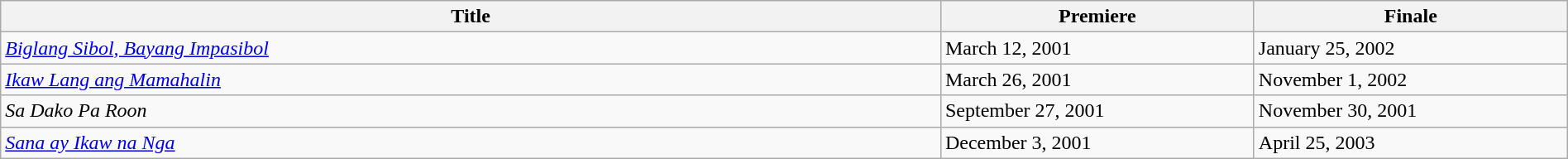<table class="wikitable sortable" width="100%">
<tr>
<th style="width:60%;">Title</th>
<th style="width:20%;">Premiere</th>
<th style="width:20%;">Finale</th>
</tr>
<tr>
<td><em><a href='#'>Biglang Sibol, Bayang Impasibol</a></em></td>
<td>March 12, 2001</td>
<td>January 25, 2002</td>
</tr>
<tr>
<td><em><a href='#'>Ikaw Lang ang Mamahalin</a></em> </td>
<td>March 26, 2001</td>
<td>November 1, 2002</td>
</tr>
<tr>
<td><em>Sa Dako Pa Roon</em> </td>
<td>September 27, 2001</td>
<td>November 30, 2001</td>
</tr>
<tr>
<td><em><a href='#'>Sana ay Ikaw na Nga</a></em> </td>
<td>December 3, 2001</td>
<td>April 25, 2003</td>
</tr>
</table>
